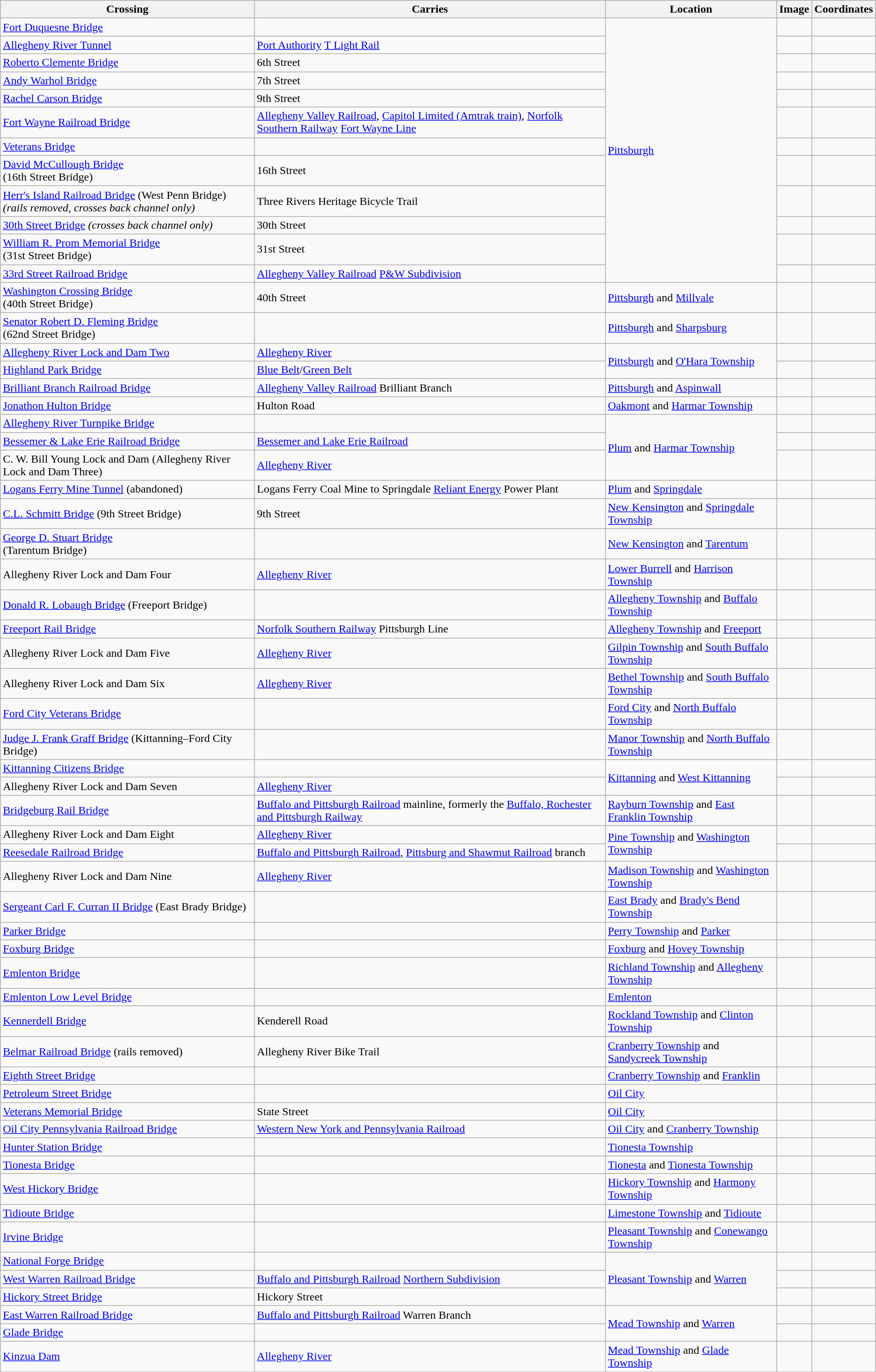<table class=wikitable>
<tr>
<th>Crossing</th>
<th>Carries</th>
<th>Location</th>
<th>Image</th>
<th>Coordinates</th>
</tr>
<tr>
<td><a href='#'>Fort Duquesne Bridge</a></td>
<td></td>
<td rowspan=12><a href='#'>Pittsburgh</a></td>
<td></td>
<td></td>
</tr>
<tr>
<td><a href='#'>Allegheny River Tunnel</a></td>
<td><a href='#'>Port Authority</a> <a href='#'>T Light Rail</a></td>
<td></td>
</tr>
<tr>
<td><a href='#'>Roberto Clemente Bridge</a></td>
<td>6th Street</td>
<td></td>
<td></td>
</tr>
<tr>
<td><a href='#'>Andy Warhol Bridge</a></td>
<td>7th Street</td>
<td></td>
<td></td>
</tr>
<tr>
<td><a href='#'>Rachel Carson Bridge</a></td>
<td>9th Street</td>
<td></td>
<td></td>
</tr>
<tr>
<td><a href='#'>Fort Wayne Railroad Bridge</a></td>
<td><a href='#'>Allegheny Valley Railroad</a>, <a href='#'>Capitol Limited (Amtrak train)</a>, <a href='#'>Norfolk Southern Railway</a> <a href='#'>Fort Wayne Line</a></td>
<td></td>
<td></td>
</tr>
<tr>
<td><a href='#'>Veterans Bridge</a></td>
<td></td>
<td></td>
<td></td>
</tr>
<tr>
<td><a href='#'>David McCullough Bridge</a><br>(16th Street Bridge)</td>
<td>16th Street</td>
<td></td>
<td></td>
</tr>
<tr>
<td><a href='#'>Herr's Island Railroad Bridge</a> (West Penn Bridge)<br><em>(rails removed, crosses back channel only)</em></td>
<td>Three Rivers Heritage Bicycle Trail</td>
<td></td>
<td></td>
</tr>
<tr>
<td><a href='#'>30th Street Bridge</a> <em>(crosses back channel only)</em></td>
<td>30th Street</td>
<td></td>
<td></td>
</tr>
<tr>
<td><a href='#'>William R. Prom Memorial Bridge</a><br>(31st Street Bridge)</td>
<td>31st Street</td>
<td></td>
<td></td>
</tr>
<tr>
<td><a href='#'>33rd Street Railroad Bridge</a></td>
<td><a href='#'>Allegheny Valley Railroad</a> <a href='#'>P&W Subdivision</a></td>
<td></td>
<td></td>
</tr>
<tr>
<td><a href='#'>Washington Crossing Bridge</a><br>(40th Street Bridge)</td>
<td>40th Street</td>
<td><a href='#'>Pittsburgh</a> and <a href='#'>Millvale</a></td>
<td></td>
<td></td>
</tr>
<tr>
<td><a href='#'>Senator Robert D. Fleming Bridge</a><br>(62nd Street Bridge)</td>
<td></td>
<td><a href='#'>Pittsburgh</a> and <a href='#'>Sharpsburg</a></td>
<td></td>
<td></td>
</tr>
<tr>
<td><a href='#'>Allegheny River Lock and Dam Two</a></td>
<td><a href='#'>Allegheny River</a></td>
<td rowspan=2><a href='#'>Pittsburgh</a> and <a href='#'>O'Hara Township</a></td>
<td></td>
<td></td>
</tr>
<tr>
<td><a href='#'>Highland Park Bridge</a></td>
<td> <a href='#'>Blue Belt</a>/<a href='#'>Green Belt</a></td>
<td></td>
<td></td>
</tr>
<tr>
<td><a href='#'>Brilliant Branch Railroad Bridge</a></td>
<td><a href='#'>Allegheny Valley Railroad</a> Brilliant Branch</td>
<td><a href='#'>Pittsburgh</a> and <a href='#'>Aspinwall</a></td>
<td></td>
<td></td>
</tr>
<tr>
<td><a href='#'>Jonathon Hulton Bridge</a></td>
<td>Hulton Road</td>
<td><a href='#'>Oakmont</a> and <a href='#'>Harmar Township</a></td>
<td></td>
<td></td>
</tr>
<tr>
<td><a href='#'>Allegheny River Turnpike Bridge</a></td>
<td></td>
<td rowspan=3><a href='#'>Plum</a> and <a href='#'>Harmar Township</a></td>
<td></td>
<td></td>
</tr>
<tr>
<td><a href='#'>Bessemer & Lake Erie Railroad Bridge</a></td>
<td><a href='#'>Bessemer and Lake Erie Railroad</a></td>
<td></td>
<td></td>
</tr>
<tr>
<td>C. W. Bill Young Lock and Dam (Allegheny River Lock and Dam Three)</td>
<td><a href='#'>Allegheny River</a></td>
<td></td>
<td></td>
</tr>
<tr>
<td><a href='#'>Logans Ferry Mine Tunnel</a> (abandoned)</td>
<td>Logans Ferry Coal Mine to Springdale <a href='#'>Reliant Energy</a> Power Plant</td>
<td><a href='#'>Plum</a> and <a href='#'>Springdale</a></td>
<td></td>
<td></td>
</tr>
<tr>
<td><a href='#'>C.L. Schmitt Bridge</a> (9th Street Bridge)</td>
<td>9th Street</td>
<td><a href='#'>New Kensington</a> and <a href='#'>Springdale Township</a></td>
<td></td>
<td></td>
</tr>
<tr>
<td><a href='#'>George D. Stuart Bridge</a><br>(Tarentum Bridge)</td>
<td></td>
<td><a href='#'>New Kensington</a> and <a href='#'>Tarentum</a></td>
<td></td>
<td></td>
</tr>
<tr>
<td>Allegheny River Lock and Dam Four</td>
<td><a href='#'>Allegheny River</a></td>
<td><a href='#'>Lower Burrell</a> and <a href='#'>Harrison Township</a></td>
<td></td>
<td></td>
</tr>
<tr>
<td><a href='#'>Donald R. Lobaugh Bridge</a> (Freeport Bridge)</td>
<td></td>
<td><a href='#'>Allegheny Township</a> and <a href='#'>Buffalo Township</a></td>
<td></td>
<td></td>
</tr>
<tr>
<td><a href='#'>Freeport Rail Bridge</a></td>
<td><a href='#'>Norfolk Southern Railway</a> Pittsburgh Line</td>
<td><a href='#'>Allegheny Township</a> and <a href='#'>Freeport</a></td>
<td></td>
<td></td>
</tr>
<tr>
<td>Allegheny River Lock and Dam Five</td>
<td><a href='#'>Allegheny River</a></td>
<td><a href='#'>Gilpin Township</a> and <a href='#'>South Buffalo Township</a></td>
<td></td>
<td></td>
</tr>
<tr>
<td>Allegheny River Lock and Dam Six</td>
<td><a href='#'>Allegheny River</a></td>
<td><a href='#'>Bethel Township</a> and <a href='#'>South Buffalo Township</a></td>
<td></td>
<td></td>
</tr>
<tr>
<td><a href='#'>Ford City Veterans Bridge</a></td>
<td></td>
<td><a href='#'>Ford City</a> and <a href='#'>North Buffalo Township</a></td>
<td></td>
<td></td>
</tr>
<tr>
<td><a href='#'>Judge J. Frank Graff Bridge</a> (Kittanning–Ford City Bridge)</td>
<td></td>
<td><a href='#'>Manor Township</a> and <a href='#'>North Buffalo Township</a></td>
<td></td>
<td></td>
</tr>
<tr>
<td><a href='#'>Kittanning Citizens Bridge</a></td>
<td></td>
<td rowspan=2><a href='#'>Kittanning</a> and <a href='#'>West Kittanning</a></td>
<td></td>
<td></td>
</tr>
<tr>
<td>Allegheny River Lock and Dam Seven</td>
<td><a href='#'>Allegheny River</a></td>
<td></td>
<td></td>
</tr>
<tr>
<td><a href='#'>Bridgeburg Rail Bridge</a></td>
<td><a href='#'>Buffalo and Pittsburgh Railroad</a> mainline, formerly the <a href='#'>Buffalo, Rochester and Pittsburgh Railway</a></td>
<td><a href='#'>Rayburn Township</a> and <a href='#'>East Franklin Township</a></td>
<td></td>
<td></td>
</tr>
<tr>
<td>Allegheny River Lock and Dam Eight</td>
<td><a href='#'>Allegheny River</a></td>
<td rowspan=2><a href='#'>Pine Township</a> and <a href='#'>Washington Township</a></td>
<td></td>
<td></td>
</tr>
<tr>
<td><a href='#'>Reesedale Railroad Bridge</a></td>
<td><a href='#'>Buffalo and Pittsburgh Railroad</a>, <a href='#'>Pittsburg and Shawmut Railroad</a> branch</td>
<td></td>
</tr>
<tr>
<td>Allegheny River Lock and Dam Nine</td>
<td><a href='#'>Allegheny River</a></td>
<td><a href='#'>Madison Township</a> and <a href='#'>Washington Township</a></td>
<td></td>
<td></td>
</tr>
<tr>
<td><a href='#'>Sergeant Carl F. Curran II Bridge</a> (East Brady Bridge)</td>
<td></td>
<td><a href='#'>East Brady</a> and <a href='#'>Brady's Bend Township</a></td>
<td></td>
<td></td>
</tr>
<tr>
<td><a href='#'>Parker Bridge</a></td>
<td></td>
<td><a href='#'>Perry Township</a> and <a href='#'>Parker</a></td>
<td></td>
<td></td>
</tr>
<tr>
<td><a href='#'>Foxburg Bridge</a></td>
<td></td>
<td><a href='#'>Foxburg</a> and <a href='#'>Hovey Township</a></td>
<td></td>
<td></td>
</tr>
<tr>
<td><a href='#'>Emlenton Bridge</a></td>
<td></td>
<td><a href='#'>Richland Township</a> and <a href='#'>Allegheny Township</a></td>
<td></td>
<td></td>
</tr>
<tr>
<td><a href='#'>Emlenton Low Level Bridge</a></td>
<td></td>
<td><a href='#'>Emlenton</a></td>
<td></td>
<td></td>
</tr>
<tr>
<td><a href='#'>Kennerdell Bridge</a></td>
<td>Kenderell Road</td>
<td><a href='#'>Rockland Township</a> and <a href='#'>Clinton Township</a></td>
<td></td>
<td></td>
</tr>
<tr>
<td><a href='#'>Belmar Railroad Bridge</a> (rails removed)</td>
<td>Allegheny River Bike Trail</td>
<td><a href='#'>Cranberry Township</a> and <a href='#'>Sandycreek Township</a></td>
<td></td>
<td></td>
</tr>
<tr>
<td><a href='#'>Eighth Street Bridge</a></td>
<td></td>
<td><a href='#'>Cranberry Township</a> and <a href='#'>Franklin</a></td>
<td></td>
<td></td>
</tr>
<tr>
<td><a href='#'>Petroleum Street Bridge</a></td>
<td></td>
<td><a href='#'>Oil City</a></td>
<td></td>
<td></td>
</tr>
<tr>
<td><a href='#'>Veterans Memorial Bridge</a></td>
<td>State Street</td>
<td><a href='#'>Oil City</a></td>
<td></td>
<td></td>
</tr>
<tr>
<td><a href='#'>Oil City Pennsylvania Railroad Bridge</a></td>
<td><a href='#'>Western New York and Pennsylvania Railroad</a></td>
<td><a href='#'>Oil City</a> and <a href='#'>Cranberry Township</a></td>
<td></td>
<td></td>
</tr>
<tr>
<td><a href='#'>Hunter Station Bridge</a></td>
<td></td>
<td><a href='#'>Tionesta Township</a></td>
<td></td>
<td></td>
</tr>
<tr>
<td><a href='#'>Tionesta Bridge</a></td>
<td></td>
<td><a href='#'>Tionesta</a> and <a href='#'>Tionesta Township</a></td>
<td></td>
<td></td>
</tr>
<tr>
<td><a href='#'>West Hickory Bridge</a></td>
<td></td>
<td><a href='#'>Hickory Township</a> and <a href='#'>Harmony Township</a></td>
<td></td>
<td></td>
</tr>
<tr>
<td><a href='#'>Tidioute Bridge</a></td>
<td></td>
<td><a href='#'>Limestone Township</a> and <a href='#'>Tidioute</a></td>
<td></td>
<td></td>
</tr>
<tr>
<td><a href='#'>Irvine Bridge</a></td>
<td></td>
<td><a href='#'>Pleasant Township</a> and <a href='#'>Conewango Township</a></td>
<td></td>
<td></td>
</tr>
<tr>
<td><a href='#'>National Forge Bridge</a></td>
<td></td>
<td rowspan=3><a href='#'>Pleasant Township</a> and <a href='#'>Warren</a></td>
<td></td>
<td></td>
</tr>
<tr>
<td><a href='#'>West Warren Railroad Bridge</a></td>
<td><a href='#'>Buffalo and Pittsburgh Railroad</a> <a href='#'>Northern Subdivision</a></td>
<td></td>
<td></td>
</tr>
<tr>
<td><a href='#'>Hickory Street Bridge</a></td>
<td>Hickory Street</td>
<td></td>
<td></td>
</tr>
<tr>
<td><a href='#'>East Warren Railroad Bridge</a></td>
<td><a href='#'>Buffalo and Pittsburgh Railroad</a> Warren Branch</td>
<td rowspan=2><a href='#'>Mead Township</a> and <a href='#'>Warren</a></td>
<td></td>
<td></td>
</tr>
<tr>
<td><a href='#'>Glade Bridge</a></td>
<td></td>
<td></td>
<td></td>
</tr>
<tr>
<td><a href='#'>Kinzua Dam</a></td>
<td><a href='#'>Allegheny River</a></td>
<td><a href='#'>Mead Township</a> and <a href='#'>Glade Township</a></td>
<td></td>
<td></td>
</tr>
<tr>
</tr>
</table>
